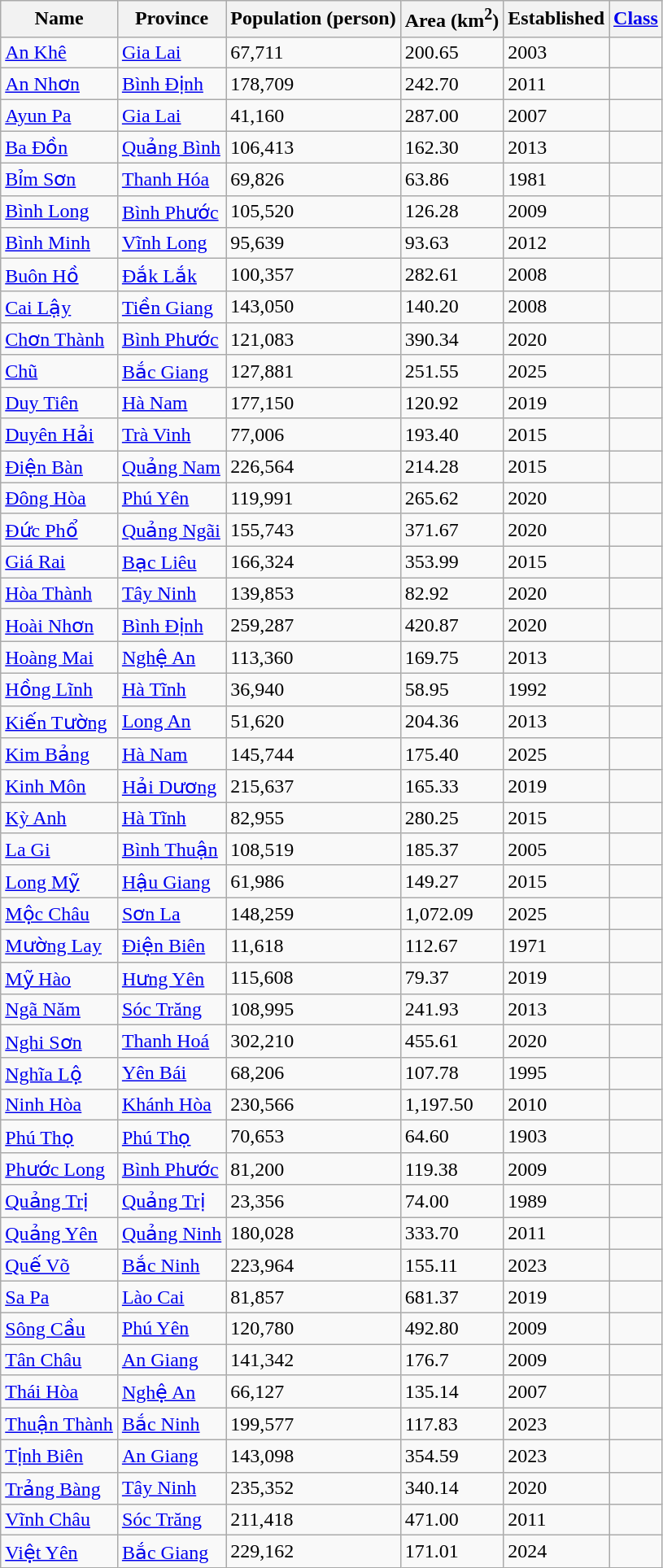<table class="wikitable sortable">
<tr>
<th>Name</th>
<th>Province</th>
<th>Population (person)</th>
<th>Area (km<sup>2</sup>)</th>
<th>Established</th>
<th><a href='#'>Class</a></th>
</tr>
<tr>
<td><a href='#'>An Khê</a></td>
<td><a href='#'>Gia Lai</a></td>
<td>67,711</td>
<td>200.65</td>
<td>2003</td>
<td align=center></td>
</tr>
<tr>
<td><a href='#'>An Nhơn</a></td>
<td><a href='#'>Bình Định</a></td>
<td>178,709</td>
<td>242.70</td>
<td>2011</td>
<td align=center></td>
</tr>
<tr>
<td><a href='#'>Ayun Pa</a></td>
<td><a href='#'>Gia Lai</a></td>
<td>41,160</td>
<td>287.00</td>
<td>2007</td>
<td align=center></td>
</tr>
<tr>
<td><a href='#'>Ba Đồn</a></td>
<td><a href='#'>Quảng Bình</a></td>
<td>106,413</td>
<td>162.30</td>
<td>2013</td>
<td align=center></td>
</tr>
<tr>
<td><a href='#'>Bỉm Sơn</a></td>
<td><a href='#'>Thanh Hóa</a></td>
<td>69,826</td>
<td>63.86</td>
<td>1981</td>
<td align=center></td>
</tr>
<tr>
<td><a href='#'>Bình Long</a></td>
<td><a href='#'>Bình Phước</a></td>
<td>105,520</td>
<td>126.28</td>
<td>2009</td>
<td align=center></td>
</tr>
<tr>
<td><a href='#'>Bình Minh</a></td>
<td><a href='#'>Vĩnh Long</a></td>
<td>95,639</td>
<td>93.63</td>
<td>2012</td>
<td align=center></td>
</tr>
<tr>
<td><a href='#'>Buôn Hồ</a></td>
<td><a href='#'>Đắk Lắk</a></td>
<td>100,357</td>
<td>282.61</td>
<td>2008</td>
<td align=center></td>
</tr>
<tr>
<td><a href='#'>Cai Lậy</a></td>
<td><a href='#'>Tiền Giang</a></td>
<td>143,050</td>
<td>140.20</td>
<td>2008</td>
<td align=center></td>
</tr>
<tr>
<td><a href='#'>Chơn Thành</a></td>
<td><a href='#'>Bình Phước</a></td>
<td>121,083</td>
<td>390.34</td>
<td>2020</td>
<td align=center></td>
</tr>
<tr>
<td><a href='#'>Chũ</a></td>
<td><a href='#'>Bắc Giang</a></td>
<td>127,881</td>
<td>251.55</td>
<td>2025</td>
<td align=center></td>
</tr>
<tr>
<td><a href='#'>Duy Tiên</a></td>
<td><a href='#'>Hà Nam</a></td>
<td>177,150</td>
<td>120.92</td>
<td>2019</td>
<td align=center></td>
</tr>
<tr>
<td><a href='#'>Duyên Hải</a></td>
<td><a href='#'>Trà Vinh</a></td>
<td>77,006</td>
<td>193.40</td>
<td>2015</td>
<td align=center></td>
</tr>
<tr>
<td><a href='#'>Điện Bàn</a></td>
<td><a href='#'>Quảng Nam</a></td>
<td>226,564</td>
<td>214.28</td>
<td>2015</td>
<td align=center></td>
</tr>
<tr>
<td><a href='#'>Đông Hòa</a></td>
<td><a href='#'>Phú Yên</a></td>
<td>119,991</td>
<td>265.62</td>
<td>2020</td>
<td align=center></td>
</tr>
<tr>
<td><a href='#'>Đức Phổ</a></td>
<td><a href='#'>Quảng Ngãi</a></td>
<td>155,743</td>
<td>371.67</td>
<td>2020</td>
<td align=center></td>
</tr>
<tr>
<td><a href='#'>Giá Rai</a></td>
<td><a href='#'>Bạc Liêu</a></td>
<td>166,324</td>
<td>353.99</td>
<td>2015</td>
<td align=center></td>
</tr>
<tr>
<td><a href='#'>Hòa Thành</a></td>
<td><a href='#'>Tây Ninh</a></td>
<td>139,853</td>
<td>82.92</td>
<td>2020</td>
<td align=center></td>
</tr>
<tr>
<td><a href='#'>Hoài Nhơn</a></td>
<td><a href='#'>Bình Định</a></td>
<td>259,287</td>
<td>420.87</td>
<td>2020</td>
<td align=center></td>
</tr>
<tr>
<td><a href='#'>Hoàng Mai</a></td>
<td><a href='#'>Nghệ An</a></td>
<td>113,360</td>
<td>169.75</td>
<td>2013</td>
<td align=center></td>
</tr>
<tr>
<td><a href='#'>Hồng Lĩnh</a></td>
<td><a href='#'>Hà Tĩnh</a></td>
<td>36,940</td>
<td>58.95</td>
<td>1992</td>
<td align=center></td>
</tr>
<tr>
<td><a href='#'>Kiến Tường</a></td>
<td><a href='#'>Long An</a></td>
<td>51,620</td>
<td>204.36</td>
<td>2013</td>
<td align=center></td>
</tr>
<tr>
<td><a href='#'>Kim Bảng</a></td>
<td><a href='#'>Hà Nam</a></td>
<td>145,744</td>
<td>175.40</td>
<td>2025</td>
<td align=center></td>
</tr>
<tr>
<td><a href='#'>Kinh Môn</a></td>
<td><a href='#'>Hải Dương</a></td>
<td>215,637</td>
<td>165.33</td>
<td>2019</td>
<td align=center></td>
</tr>
<tr>
<td><a href='#'>Kỳ Anh</a></td>
<td><a href='#'>Hà Tĩnh</a></td>
<td>82,955</td>
<td>280.25</td>
<td>2015</td>
<td align=center></td>
</tr>
<tr>
<td><a href='#'>La Gi</a></td>
<td><a href='#'>Bình Thuận</a></td>
<td>108,519</td>
<td>185.37</td>
<td>2005</td>
<td align=center></td>
</tr>
<tr>
<td><a href='#'>Long Mỹ</a></td>
<td><a href='#'>Hậu Giang</a></td>
<td>61,986</td>
<td>149.27</td>
<td>2015</td>
<td align=center></td>
</tr>
<tr>
<td><a href='#'>Mộc Châu</a></td>
<td><a href='#'>Sơn La</a></td>
<td>148,259</td>
<td>1,072.09</td>
<td>2025</td>
<td align=center></td>
</tr>
<tr>
<td><a href='#'>Mường Lay</a></td>
<td><a href='#'>Điện Biên</a></td>
<td>11,618</td>
<td>112.67</td>
<td>1971</td>
<td align=center></td>
</tr>
<tr>
<td><a href='#'>Mỹ Hào</a></td>
<td><a href='#'>Hưng Yên</a></td>
<td>115,608</td>
<td>79.37</td>
<td>2019</td>
<td align=center></td>
</tr>
<tr>
<td><a href='#'>Ngã Năm</a></td>
<td><a href='#'>Sóc Trăng</a></td>
<td>108,995</td>
<td>241.93</td>
<td>2013</td>
<td align=center></td>
</tr>
<tr>
<td><a href='#'>Nghi Sơn</a></td>
<td><a href='#'>Thanh Hoá</a></td>
<td>302,210</td>
<td>455.61</td>
<td>2020</td>
<td align=center></td>
</tr>
<tr>
<td><a href='#'>Nghĩa Lộ</a></td>
<td><a href='#'>Yên Bái</a></td>
<td>68,206</td>
<td>107.78</td>
<td>1995</td>
<td align=center></td>
</tr>
<tr>
<td><a href='#'>Ninh Hòa</a></td>
<td><a href='#'>Khánh Hòa</a></td>
<td>230,566</td>
<td>1,197.50</td>
<td>2010</td>
<td align=center></td>
</tr>
<tr>
<td><a href='#'>Phú Thọ</a></td>
<td><a href='#'>Phú Thọ</a></td>
<td>70,653</td>
<td>64.60</td>
<td>1903</td>
<td align="center"></td>
</tr>
<tr>
<td><a href='#'>Phước Long</a></td>
<td><a href='#'>Bình Phước</a></td>
<td>81,200</td>
<td>119.38</td>
<td>2009</td>
<td align="center"></td>
</tr>
<tr>
<td><a href='#'>Quảng Trị</a></td>
<td><a href='#'>Quảng Trị</a></td>
<td>23,356</td>
<td>74.00</td>
<td>1989</td>
<td align="center"></td>
</tr>
<tr>
<td><a href='#'>Quảng Yên</a></td>
<td><a href='#'>Quảng Ninh</a></td>
<td>180,028</td>
<td>333.70</td>
<td>2011</td>
<td align="center"></td>
</tr>
<tr>
<td><a href='#'>Quế Võ</a></td>
<td><a href='#'>Bắc Ninh</a></td>
<td>223,964</td>
<td>155.11</td>
<td>2023</td>
<td align="center"></td>
</tr>
<tr>
<td><a href='#'>Sa Pa</a></td>
<td><a href='#'>Lào Cai</a></td>
<td>81,857</td>
<td>681.37</td>
<td>2019</td>
<td align="center"></td>
</tr>
<tr>
<td><a href='#'>Sông Cầu</a></td>
<td><a href='#'>Phú Yên</a></td>
<td>120,780</td>
<td>492.80</td>
<td>2009</td>
<td align="center"></td>
</tr>
<tr>
<td><a href='#'>Tân Châu</a></td>
<td><a href='#'>An Giang</a></td>
<td>141,342</td>
<td>176.7</td>
<td>2009</td>
<td align="center"></td>
</tr>
<tr>
<td><a href='#'>Thái Hòa</a></td>
<td><a href='#'>Nghệ An</a></td>
<td>66,127</td>
<td>135.14</td>
<td>2007</td>
<td align="center"></td>
</tr>
<tr>
<td><a href='#'>Thuận Thành</a></td>
<td><a href='#'>Bắc Ninh</a></td>
<td>199,577</td>
<td>117.83</td>
<td>2023</td>
<td align=center></td>
</tr>
<tr>
<td><a href='#'>Tịnh Biên</a></td>
<td><a href='#'>An Giang</a></td>
<td>143,098</td>
<td>354.59</td>
<td>2023</td>
<td align=center></td>
</tr>
<tr>
<td><a href='#'>Trảng Bàng</a></td>
<td><a href='#'>Tây Ninh</a></td>
<td>235,352</td>
<td>340.14</td>
<td>2020</td>
<td align=center></td>
</tr>
<tr>
<td><a href='#'>Vĩnh Châu</a></td>
<td><a href='#'>Sóc Trăng</a></td>
<td>211,418</td>
<td>471.00</td>
<td>2011</td>
<td align=center></td>
</tr>
<tr>
<td><a href='#'>Việt Yên</a></td>
<td><a href='#'>Bắc Giang</a></td>
<td>229,162</td>
<td>171.01</td>
<td>2024</td>
<td align=center></td>
</tr>
</table>
